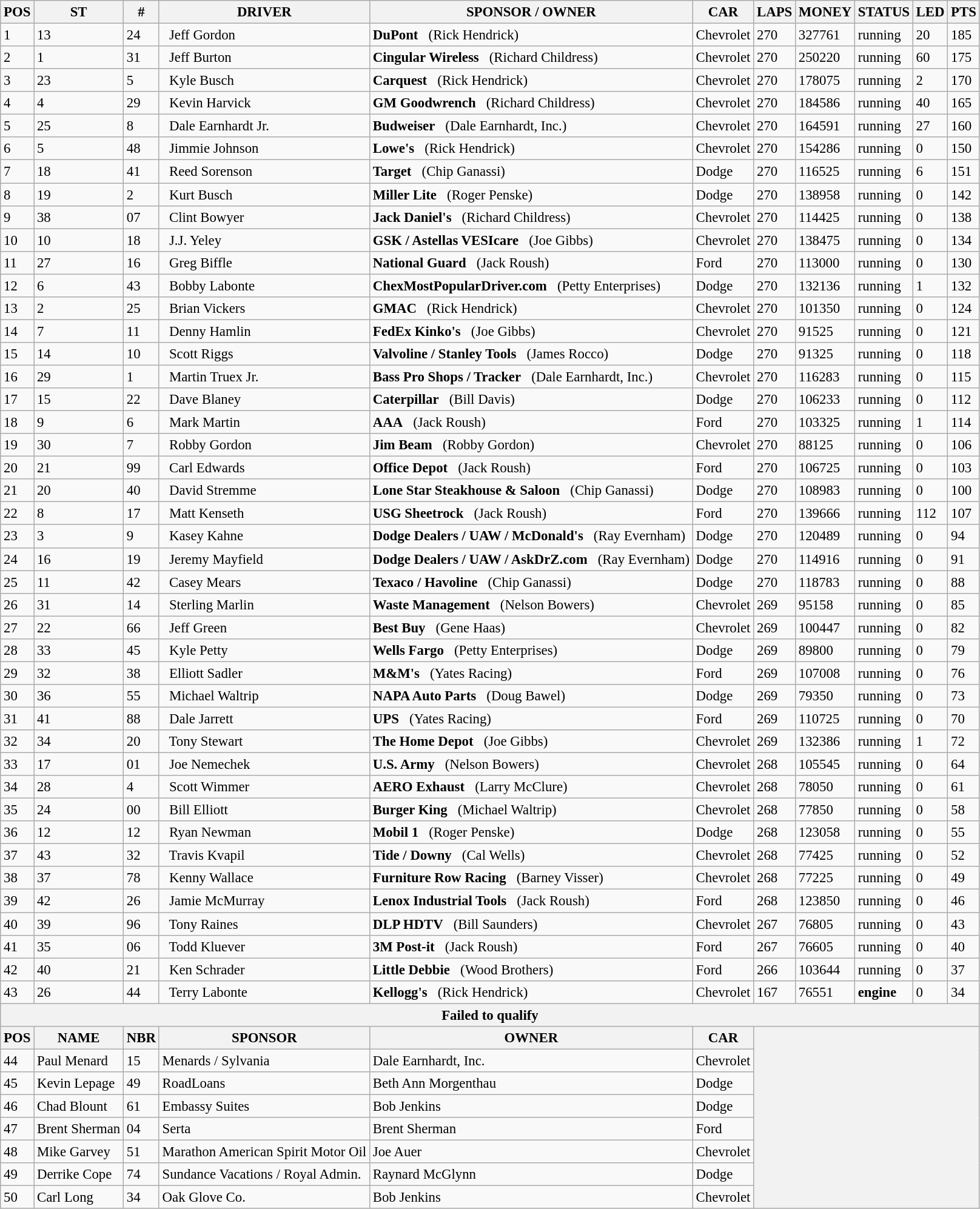<table class="wikitable" style="font-size:95%">
<tr>
<th>POS</th>
<th>ST</th>
<th>#</th>
<th>DRIVER</th>
<th>SPONSOR / OWNER</th>
<th>CAR</th>
<th>LAPS</th>
<th>MONEY</th>
<th>STATUS</th>
<th>LED</th>
<th>PTS</th>
</tr>
<tr>
<td>1</td>
<td>13</td>
<td>24</td>
<td>  Jeff Gordon</td>
<td><strong>DuPont</strong>   (Rick Hendrick)</td>
<td>Chevrolet</td>
<td>270</td>
<td>327761</td>
<td>running</td>
<td>20</td>
<td>185</td>
</tr>
<tr>
<td>2</td>
<td>1</td>
<td>31</td>
<td>  Jeff Burton</td>
<td><strong>Cingular Wireless</strong>   (Richard Childress)</td>
<td>Chevrolet</td>
<td>270</td>
<td>250220</td>
<td>running</td>
<td>60</td>
<td>175</td>
</tr>
<tr>
<td>3</td>
<td>23</td>
<td>5</td>
<td>  Kyle Busch</td>
<td><strong>Carquest</strong>   (Rick Hendrick)</td>
<td>Chevrolet</td>
<td>270</td>
<td>178075</td>
<td>running</td>
<td>2</td>
<td>170</td>
</tr>
<tr>
<td>4</td>
<td>4</td>
<td>29</td>
<td>  Kevin Harvick</td>
<td><strong>GM Goodwrench</strong>   (Richard Childress)</td>
<td>Chevrolet</td>
<td>270</td>
<td>184586</td>
<td>running</td>
<td>40</td>
<td>165</td>
</tr>
<tr>
<td>5</td>
<td>25</td>
<td>8</td>
<td>  Dale Earnhardt Jr.</td>
<td><strong>Budweiser</strong>   (Dale Earnhardt, Inc.)</td>
<td>Chevrolet</td>
<td>270</td>
<td>164591</td>
<td>running</td>
<td>27</td>
<td>160</td>
</tr>
<tr>
<td>6</td>
<td>5</td>
<td>48</td>
<td>  Jimmie Johnson</td>
<td><strong>Lowe's</strong>   (Rick Hendrick)</td>
<td>Chevrolet</td>
<td>270</td>
<td>154286</td>
<td>running</td>
<td>0</td>
<td>150</td>
</tr>
<tr>
<td>7</td>
<td>18</td>
<td>41</td>
<td>  Reed Sorenson</td>
<td><strong>Target</strong>   (Chip Ganassi)</td>
<td>Dodge</td>
<td>270</td>
<td>116525</td>
<td>running</td>
<td>6</td>
<td>151</td>
</tr>
<tr>
<td>8</td>
<td>19</td>
<td>2</td>
<td>  Kurt Busch</td>
<td><strong>Miller Lite</strong>   (Roger Penske)</td>
<td>Dodge</td>
<td>270</td>
<td>138958</td>
<td>running</td>
<td>0</td>
<td>142</td>
</tr>
<tr>
<td>9</td>
<td>38</td>
<td>07</td>
<td>  Clint Bowyer</td>
<td><strong>Jack Daniel's</strong>   (Richard Childress)</td>
<td>Chevrolet</td>
<td>270</td>
<td>114425</td>
<td>running</td>
<td>0</td>
<td>138</td>
</tr>
<tr>
<td>10</td>
<td>10</td>
<td>18</td>
<td>  J.J. Yeley</td>
<td><strong>GSK / Astellas VESIcare</strong>   (Joe Gibbs)</td>
<td>Chevrolet</td>
<td>270</td>
<td>138475</td>
<td>running</td>
<td>0</td>
<td>134</td>
</tr>
<tr>
<td>11</td>
<td>27</td>
<td>16</td>
<td>  Greg Biffle</td>
<td><strong>National Guard</strong>   (Jack Roush)</td>
<td>Ford</td>
<td>270</td>
<td>113000</td>
<td>running</td>
<td>0</td>
<td>130</td>
</tr>
<tr>
<td>12</td>
<td>6</td>
<td>43</td>
<td>  Bobby Labonte</td>
<td><strong>ChexMostPopularDriver.com</strong>   (Petty Enterprises)</td>
<td>Dodge</td>
<td>270</td>
<td>132136</td>
<td>running</td>
<td>1</td>
<td>132</td>
</tr>
<tr>
<td>13</td>
<td>2</td>
<td>25</td>
<td>  Brian Vickers</td>
<td><strong>GMAC</strong>   (Rick Hendrick)</td>
<td>Chevrolet</td>
<td>270</td>
<td>101350</td>
<td>running</td>
<td>0</td>
<td>124</td>
</tr>
<tr>
<td>14</td>
<td>7</td>
<td>11</td>
<td>  Denny Hamlin</td>
<td><strong>FedEx Kinko's</strong>   (Joe Gibbs)</td>
<td>Chevrolet</td>
<td>270</td>
<td>91525</td>
<td>running</td>
<td>0</td>
<td>121</td>
</tr>
<tr>
<td>15</td>
<td>14</td>
<td>10</td>
<td>  Scott Riggs</td>
<td><strong>Valvoline / Stanley Tools</strong>   (James Rocco)</td>
<td>Dodge</td>
<td>270</td>
<td>91325</td>
<td>running</td>
<td>0</td>
<td>118</td>
</tr>
<tr>
<td>16</td>
<td>29</td>
<td>1</td>
<td>  Martin Truex Jr.</td>
<td><strong>Bass Pro Shops / Tracker</strong>   (Dale Earnhardt, Inc.)</td>
<td>Chevrolet</td>
<td>270</td>
<td>116283</td>
<td>running</td>
<td>0</td>
<td>115</td>
</tr>
<tr>
<td>17</td>
<td>15</td>
<td>22</td>
<td>  Dave Blaney</td>
<td><strong>Caterpillar</strong>   (Bill Davis)</td>
<td>Dodge</td>
<td>270</td>
<td>106233</td>
<td>running</td>
<td>0</td>
<td>112</td>
</tr>
<tr>
<td>18</td>
<td>9</td>
<td>6</td>
<td>  Mark Martin</td>
<td><strong>AAA</strong>   (Jack Roush)</td>
<td>Ford</td>
<td>270</td>
<td>103325</td>
<td>running</td>
<td>1</td>
<td>114</td>
</tr>
<tr>
<td>19</td>
<td>30</td>
<td>7</td>
<td>  Robby Gordon</td>
<td><strong>Jim Beam</strong>   (Robby Gordon)</td>
<td>Chevrolet</td>
<td>270</td>
<td>88125</td>
<td>running</td>
<td>0</td>
<td>106</td>
</tr>
<tr>
<td>20</td>
<td>21</td>
<td>99</td>
<td>  Carl Edwards</td>
<td><strong>Office Depot</strong>   (Jack Roush)</td>
<td>Ford</td>
<td>270</td>
<td>106725</td>
<td>running</td>
<td>0</td>
<td>103</td>
</tr>
<tr>
<td>21</td>
<td>20</td>
<td>40</td>
<td>  David Stremme</td>
<td><strong>Lone Star Steakhouse & Saloon</strong>   (Chip Ganassi)</td>
<td>Dodge</td>
<td>270</td>
<td>108983</td>
<td>running</td>
<td>0</td>
<td>100</td>
</tr>
<tr>
<td>22</td>
<td>8</td>
<td>17</td>
<td>  Matt Kenseth</td>
<td><strong>USG Sheetrock</strong>   (Jack Roush)</td>
<td>Ford</td>
<td>270</td>
<td>139666</td>
<td>running</td>
<td>112</td>
<td>107</td>
</tr>
<tr>
<td>23</td>
<td>3</td>
<td>9</td>
<td>  Kasey Kahne</td>
<td><strong>Dodge Dealers / UAW / McDonald's</strong>   (Ray Evernham)</td>
<td>Dodge</td>
<td>270</td>
<td>120489</td>
<td>running</td>
<td>0</td>
<td>94</td>
</tr>
<tr>
<td>24</td>
<td>16</td>
<td>19</td>
<td>  Jeremy Mayfield</td>
<td><strong>Dodge Dealers / UAW / AskDrZ.com</strong>   (Ray Evernham)</td>
<td>Dodge</td>
<td>270</td>
<td>114916</td>
<td>running</td>
<td>0</td>
<td>91</td>
</tr>
<tr>
<td>25</td>
<td>11</td>
<td>42</td>
<td>  Casey Mears</td>
<td><strong>Texaco / Havoline</strong>   (Chip Ganassi)</td>
<td>Dodge</td>
<td>270</td>
<td>118783</td>
<td>running</td>
<td>0</td>
<td>88</td>
</tr>
<tr>
<td>26</td>
<td>31</td>
<td>14</td>
<td>  Sterling Marlin</td>
<td><strong>Waste Management</strong>   (Nelson Bowers)</td>
<td>Chevrolet</td>
<td>269</td>
<td>95158</td>
<td>running</td>
<td>0</td>
<td>85</td>
</tr>
<tr>
<td>27</td>
<td>22</td>
<td>66</td>
<td>  Jeff Green</td>
<td><strong>Best Buy</strong>   (Gene Haas)</td>
<td>Chevrolet</td>
<td>269</td>
<td>100447</td>
<td>running</td>
<td>0</td>
<td>82</td>
</tr>
<tr>
<td>28</td>
<td>33</td>
<td>45</td>
<td>  Kyle Petty</td>
<td><strong>Wells Fargo</strong>   (Petty Enterprises)</td>
<td>Dodge</td>
<td>269</td>
<td>89800</td>
<td>running</td>
<td>0</td>
<td>79</td>
</tr>
<tr>
<td>29</td>
<td>32</td>
<td>38</td>
<td>  Elliott Sadler</td>
<td><strong>M&M's</strong>   (Yates Racing)</td>
<td>Ford</td>
<td>269</td>
<td>107008</td>
<td>running</td>
<td>0</td>
<td>76</td>
</tr>
<tr>
<td>30</td>
<td>36</td>
<td>55</td>
<td>  Michael Waltrip</td>
<td><strong>NAPA Auto Parts</strong>   (Doug Bawel)</td>
<td>Dodge</td>
<td>269</td>
<td>79350</td>
<td>running</td>
<td>0</td>
<td>73</td>
</tr>
<tr>
<td>31</td>
<td>41</td>
<td>88</td>
<td>  Dale Jarrett</td>
<td><strong>UPS</strong>   (Yates Racing)</td>
<td>Ford</td>
<td>269</td>
<td>110725</td>
<td>running</td>
<td>0</td>
<td>70</td>
</tr>
<tr>
<td>32</td>
<td>34</td>
<td>20</td>
<td>  Tony Stewart</td>
<td><strong>The Home Depot</strong>   (Joe Gibbs)</td>
<td>Chevrolet</td>
<td>269</td>
<td>132386</td>
<td>running</td>
<td>1</td>
<td>72</td>
</tr>
<tr>
<td>33</td>
<td>17</td>
<td>01</td>
<td>  Joe Nemechek</td>
<td><strong>U.S. Army</strong>   (Nelson Bowers)</td>
<td>Chevrolet</td>
<td>268</td>
<td>105545</td>
<td>running</td>
<td>0</td>
<td>64</td>
</tr>
<tr>
<td>34</td>
<td>28</td>
<td>4</td>
<td>  Scott Wimmer</td>
<td><strong>AERO Exhaust</strong>   (Larry McClure)</td>
<td>Chevrolet</td>
<td>268</td>
<td>78050</td>
<td>running</td>
<td>0</td>
<td>61</td>
</tr>
<tr>
<td>35</td>
<td>24</td>
<td>00</td>
<td>  Bill Elliott</td>
<td><strong>Burger King</strong>   (Michael Waltrip)</td>
<td>Chevrolet</td>
<td>268</td>
<td>77850</td>
<td>running</td>
<td>0</td>
<td>58</td>
</tr>
<tr>
<td>36</td>
<td>12</td>
<td>12</td>
<td>  Ryan Newman</td>
<td><strong>Mobil 1</strong>   (Roger Penske)</td>
<td>Dodge</td>
<td>268</td>
<td>123058</td>
<td>running</td>
<td>0</td>
<td>55</td>
</tr>
<tr>
<td>37</td>
<td>43</td>
<td>32</td>
<td>  Travis Kvapil</td>
<td><strong>Tide / Downy</strong>   (Cal Wells)</td>
<td>Chevrolet</td>
<td>268</td>
<td>77425</td>
<td>running</td>
<td>0</td>
<td>52</td>
</tr>
<tr>
<td>38</td>
<td>37</td>
<td>78</td>
<td>  Kenny Wallace</td>
<td><strong>Furniture Row Racing</strong>   (Barney Visser)</td>
<td>Chevrolet</td>
<td>268</td>
<td>77225</td>
<td>running</td>
<td>0</td>
<td>49</td>
</tr>
<tr>
<td>39</td>
<td>42</td>
<td>26</td>
<td>  Jamie McMurray</td>
<td><strong>Lenox Industrial Tools</strong>   (Jack Roush)</td>
<td>Ford</td>
<td>268</td>
<td>123850</td>
<td>running</td>
<td>0</td>
<td>46</td>
</tr>
<tr>
<td>40</td>
<td>39</td>
<td>96</td>
<td>  Tony Raines</td>
<td><strong>DLP HDTV</strong>   (Bill Saunders)</td>
<td>Chevrolet</td>
<td>267</td>
<td>76805</td>
<td>running</td>
<td>0</td>
<td>43</td>
</tr>
<tr>
<td>41</td>
<td>35</td>
<td>06</td>
<td>  Todd Kluever</td>
<td><strong>3M Post-it</strong>   (Jack Roush)</td>
<td>Ford</td>
<td>267</td>
<td>76605</td>
<td>running</td>
<td>0</td>
<td>40</td>
</tr>
<tr>
<td>42</td>
<td>40</td>
<td>21</td>
<td>  Ken Schrader</td>
<td><strong>Little Debbie</strong>   (Wood Brothers)</td>
<td>Ford</td>
<td>266</td>
<td>103644</td>
<td>running</td>
<td>0</td>
<td>37</td>
</tr>
<tr>
<td>43</td>
<td>26</td>
<td>44</td>
<td>  Terry Labonte</td>
<td><strong>Kellogg's</strong>   (Rick Hendrick)</td>
<td>Chevrolet</td>
<td>167</td>
<td>76551</td>
<td><strong>engine</strong></td>
<td>0</td>
<td>34</td>
</tr>
<tr>
<th colspan="11">Failed to qualify</th>
</tr>
<tr>
<th>POS</th>
<th>NAME</th>
<th>NBR</th>
<th>SPONSOR</th>
<th>OWNER</th>
<th>CAR</th>
<th colspan="5" rowspan="8"></th>
</tr>
<tr>
<td>44</td>
<td>Paul Menard</td>
<td>15</td>
<td>Menards / Sylvania</td>
<td>Dale Earnhardt, Inc.</td>
<td>Chevrolet</td>
</tr>
<tr>
<td>45</td>
<td>Kevin Lepage</td>
<td>49</td>
<td>RoadLoans</td>
<td>Beth Ann Morgenthau</td>
<td>Dodge</td>
</tr>
<tr>
<td>46</td>
<td>Chad Blount</td>
<td>61</td>
<td>Embassy Suites</td>
<td>Bob Jenkins</td>
<td>Dodge</td>
</tr>
<tr>
<td>47</td>
<td>Brent Sherman</td>
<td>04</td>
<td>Serta</td>
<td>Brent Sherman</td>
<td>Ford</td>
</tr>
<tr>
<td>48</td>
<td>Mike Garvey</td>
<td>51</td>
<td>Marathon American Spirit Motor Oil</td>
<td>Joe Auer</td>
<td>Chevrolet</td>
</tr>
<tr>
<td>49</td>
<td>Derrike Cope</td>
<td>74</td>
<td>Sundance Vacations / Royal Admin.</td>
<td>Raynard McGlynn</td>
<td>Dodge</td>
</tr>
<tr>
<td>50</td>
<td>Carl Long</td>
<td>34</td>
<td>Oak Glove Co.</td>
<td>Bob Jenkins</td>
<td>Chevrolet</td>
</tr>
</table>
